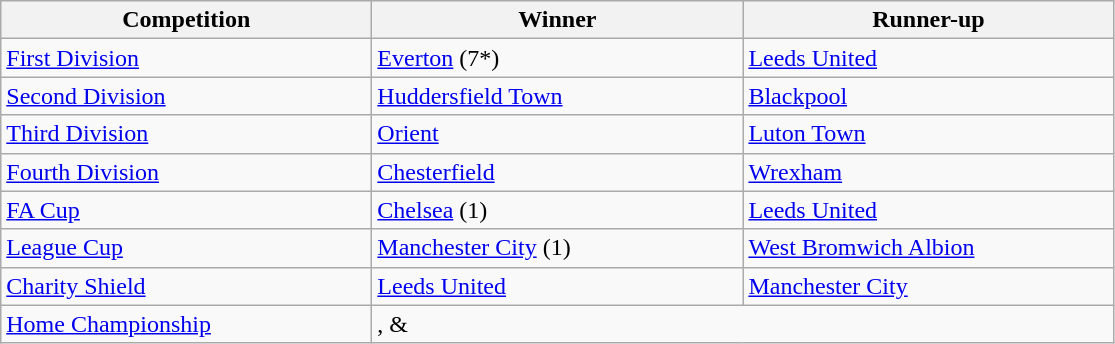<table class="wikitable">
<tr>
<th style="width:15em">Competition</th>
<th style="width:15em">Winner</th>
<th style="width:15em">Runner-up</th>
</tr>
<tr>
<td><a href='#'>First Division</a></td>
<td><a href='#'>Everton</a> (7*)</td>
<td><a href='#'>Leeds United</a></td>
</tr>
<tr>
<td><a href='#'>Second Division</a></td>
<td><a href='#'>Huddersfield Town</a></td>
<td><a href='#'>Blackpool</a></td>
</tr>
<tr>
<td><a href='#'>Third Division</a></td>
<td><a href='#'>Orient</a></td>
<td><a href='#'>Luton Town</a></td>
</tr>
<tr>
<td><a href='#'>Fourth Division</a></td>
<td><a href='#'>Chesterfield</a></td>
<td><a href='#'>Wrexham</a></td>
</tr>
<tr>
<td><a href='#'>FA Cup</a></td>
<td><a href='#'>Chelsea</a> (1)</td>
<td><a href='#'>Leeds United</a></td>
</tr>
<tr>
<td><a href='#'>League Cup</a></td>
<td><a href='#'>Manchester City</a> (1)</td>
<td><a href='#'>West Bromwich Albion</a></td>
</tr>
<tr>
<td><a href='#'>Charity Shield</a></td>
<td><a href='#'>Leeds United</a></td>
<td><a href='#'>Manchester City</a></td>
</tr>
<tr>
<td><a href='#'>Home Championship</a></td>
<td colspan=2>,  & </td>
</tr>
</table>
